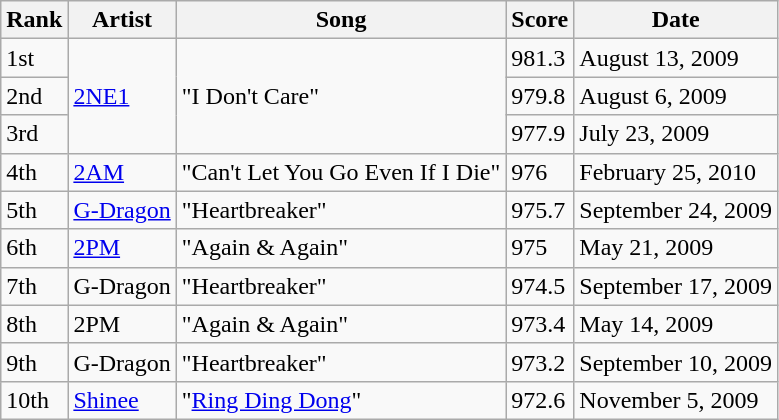<table class="wikitable">
<tr>
<th>Rank</th>
<th style=text-align:center>Artist</th>
<th style=text-align:center>Song</th>
<th style=text-align:center>Score</th>
<th style=text-align:center>Date</th>
</tr>
<tr>
<td>1st</td>
<td rowspan="3"><a href='#'>2NE1</a></td>
<td rowspan="3">"I Don't Care"</td>
<td>981.3</td>
<td>August 13, 2009</td>
</tr>
<tr>
<td>2nd</td>
<td>979.8</td>
<td>August 6, 2009</td>
</tr>
<tr>
<td>3rd</td>
<td>977.9</td>
<td>July 23, 2009</td>
</tr>
<tr>
<td>4th</td>
<td><a href='#'>2AM</a></td>
<td>"Can't Let You Go Even If I Die"</td>
<td>976</td>
<td>February 25, 2010</td>
</tr>
<tr>
<td>5th</td>
<td><a href='#'>G-Dragon</a></td>
<td>"Heartbreaker"</td>
<td>975.7</td>
<td>September 24, 2009</td>
</tr>
<tr>
<td>6th</td>
<td><a href='#'>2PM</a></td>
<td>"Again & Again"</td>
<td>975</td>
<td>May 21, 2009</td>
</tr>
<tr>
<td>7th</td>
<td>G-Dragon</td>
<td>"Heartbreaker"</td>
<td>974.5</td>
<td>September 17, 2009</td>
</tr>
<tr>
<td>8th</td>
<td>2PM</td>
<td>"Again & Again"</td>
<td>973.4</td>
<td>May 14, 2009</td>
</tr>
<tr>
<td>9th</td>
<td>G-Dragon</td>
<td>"Heartbreaker"</td>
<td>973.2</td>
<td>September 10, 2009</td>
</tr>
<tr>
<td>10th</td>
<td><a href='#'>Shinee</a></td>
<td>"<a href='#'>Ring Ding Dong</a>"</td>
<td>972.6</td>
<td>November 5, 2009</td>
</tr>
</table>
